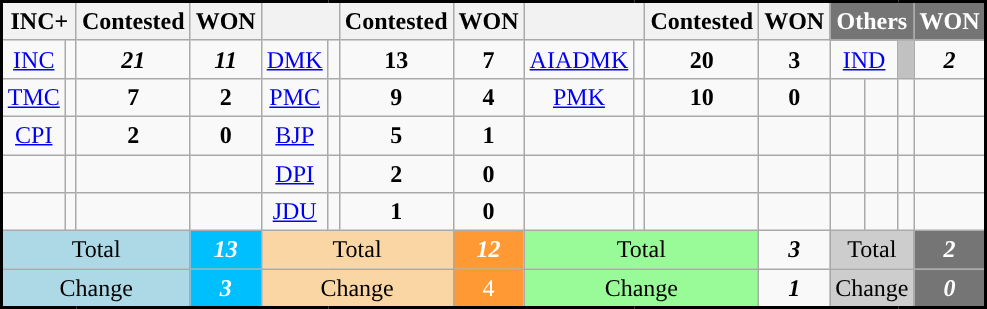<table class="wikitable" width="35%" cellpadding="2" cellspacing="0" border="1" style="text-align:center; border: 2px #000000 solid; font-size: x-big">
<tr>
<th colspan="2" style="background:">INC+</th>
<th style="background:">Contested</th>
<th style="background:">WON</th>
<th colspan="2" style="background:"><a href='#'></a></th>
<th style="background:">Contested</th>
<th style="background:">WON</th>
<th colspan="2" style="background:"><a href='#'></a></th>
<th style="background:">Contested</th>
<th style="background:">WON</th>
<th colspan="3" style="background:#757575; color:white;">Others</th>
<th style="background:#757575; color:white;">WON</th>
</tr>
<tr>
<td><a href='#'>INC</a></td>
<td width="3px" style="background-color: "></td>
<td><strong><em>21</em></strong></td>
<td><strong><em>11</em></strong></td>
<td><a href='#'>DMK</a></td>
<td width="3px" style="background-color: "></td>
<td><strong>13</strong></td>
<td><strong>7</strong></td>
<td><a href='#'>AIADMK</a></td>
<td width="3px" style="background-color: "></td>
<td><strong>20</strong></td>
<td><strong>3</strong></td>
<td colspan="2"><a href='#'>IND</a></td>
<td width="3px" style="background-color: #C1C1C1"></td>
<td><strong><em>2</em></strong></td>
</tr>
<tr>
<td><a href='#'>TMC</a></td>
<td width="3px" style="background-color: "></td>
<td><strong>7</strong></td>
<td><strong>2</strong></td>
<td><a href='#'>PMC</a></td>
<td width="3px" style="background-color: "></td>
<td><strong>9</strong></td>
<td><strong>4</strong></td>
<td><a href='#'>PMK</a></td>
<td width="3px" style="background-color: "></td>
<td><strong>10</strong></td>
<td><strong>0</strong></td>
<td></td>
<td></td>
<td></td>
<td></td>
</tr>
<tr>
<td><a href='#'>CPI</a></td>
<td width="3px" style="background-color: "></td>
<td><strong>2</strong></td>
<td><strong>0</strong></td>
<td><a href='#'>BJP</a></td>
<td width="3px" style="background-color: "></td>
<td><strong>5</strong></td>
<td><strong>1</strong></td>
<td></td>
<td></td>
<td></td>
<td></td>
<td></td>
<td></td>
<td></td>
<td></td>
</tr>
<tr>
<td></td>
<td></td>
<td></td>
<td></td>
<td><a href='#'>DPI</a></td>
<td width="3px" style="background-color: "></td>
<td><strong>2</strong></td>
<td><strong>0</strong></td>
<td></td>
<td></td>
<td></td>
<td></td>
<td></td>
<td></td>
<td></td>
<td></td>
</tr>
<tr>
<td></td>
<td></td>
<td></td>
<td></td>
<td><a href='#'>JDU</a></td>
<td width="3px" style="background-color: "></td>
<td><strong>1</strong></td>
<td><strong>0</strong></td>
<td></td>
<td></td>
<td></td>
<td></td>
<td></td>
<td></td>
<td></td>
<td></td>
</tr>
<tr>
<td colspan="3" style="background:#ADD8E6">Total</td>
<td style="background:#00BFFF; color:white;"><strong><em>13</em></strong></td>
<td colspan="3" style="background:#FAD6A5;">Total</td>
<td style="background:#FF9933 ; color:white;"><strong><em>12</em></strong></td>
<td colspan="3" style="background:#98FB98">Total</td>
<td style="background:"><strong><em>3</em></strong></td>
<td colspan="3" style="background:#CDCDCD">Total</td>
<td style="background:#757575; color:white;"><strong><em>2</em></strong></td>
</tr>
<tr 00>
<td colspan="3" style="background:#ADD8E6">Change</td>
<td style="background:#00BFFF; color:white;"><strong><em> 3</em></strong></td>
<td colspan="3" style="background:#FAD6A5;">Change</td>
<td style="background:#FF9933 ; color:white;"> 4</td>
<td colspan="3" style="background:#98FB98">Change</td>
<td style="background:"><strong><em> 1</em></strong></td>
<td colspan="3" style="background:#CDCDCD">Change</td>
<td style="background:#757575; color:white;"><strong><em>0</em></strong></td>
</tr>
</table>
